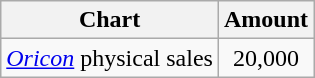<table class="wikitable">
<tr>
<th>Chart</th>
<th>Amount</th>
</tr>
<tr>
<td><em><a href='#'>Oricon</a></em> physical sales</td>
<td align="center">20,000</td>
</tr>
</table>
